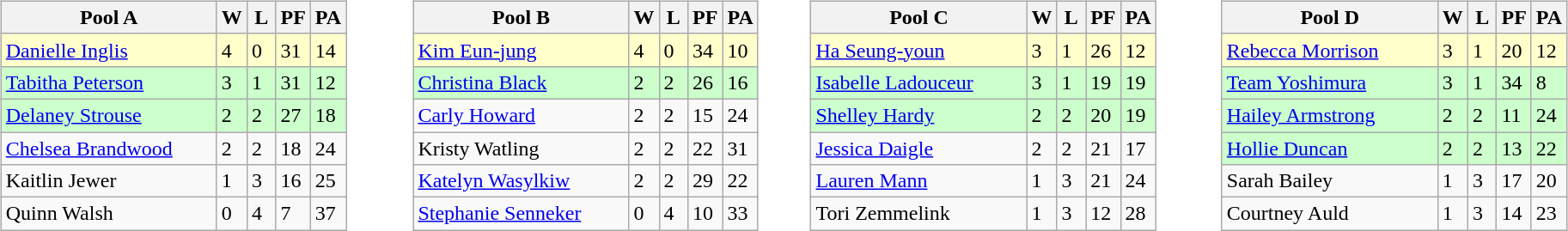<table table>
<tr>
<td valign=top width=10%><br><table class=wikitable>
<tr>
<th width=160>Pool A</th>
<th width=15>W</th>
<th width=15>L</th>
<th width=15>PF</th>
<th width=15>PA</th>
</tr>
<tr bgcolor=#ffffcc>
<td> <a href='#'>Danielle Inglis</a></td>
<td>4</td>
<td>0</td>
<td>31</td>
<td>14</td>
</tr>
<tr bgcolor=#ccffcc>
<td> <a href='#'>Tabitha Peterson</a></td>
<td>3</td>
<td>1</td>
<td>31</td>
<td>12</td>
</tr>
<tr bgcolor=#ccffcc>
<td> <a href='#'>Delaney Strouse</a></td>
<td>2</td>
<td>2</td>
<td>27</td>
<td>18</td>
</tr>
<tr>
<td> <a href='#'>Chelsea Brandwood</a></td>
<td>2</td>
<td>2</td>
<td>18</td>
<td>24</td>
</tr>
<tr>
<td> Kaitlin Jewer</td>
<td>1</td>
<td>3</td>
<td>16</td>
<td>25</td>
</tr>
<tr>
<td> Quinn Walsh</td>
<td>0</td>
<td>4</td>
<td>7</td>
<td>37</td>
</tr>
</table>
</td>
<td valign=top width=10%><br><table class=wikitable>
<tr>
<th width=160>Pool B</th>
<th width=15>W</th>
<th width=15>L</th>
<th width=15>PF</th>
<th width=15>PA</th>
</tr>
<tr bgcolor=#ffffcc>
<td> <a href='#'>Kim Eun-jung</a></td>
<td>4</td>
<td>0</td>
<td>34</td>
<td>10</td>
</tr>
<tr bgcolor=#ccffcc>
<td> <a href='#'>Christina Black</a></td>
<td>2</td>
<td>2</td>
<td>26</td>
<td>16</td>
</tr>
<tr>
<td> <a href='#'>Carly Howard</a></td>
<td>2</td>
<td>2</td>
<td>15</td>
<td>24</td>
</tr>
<tr>
<td> Kristy Watling</td>
<td>2</td>
<td>2</td>
<td>22</td>
<td>31</td>
</tr>
<tr>
<td> <a href='#'>Katelyn Wasylkiw</a></td>
<td>2</td>
<td>2</td>
<td>29</td>
<td>22</td>
</tr>
<tr>
<td> <a href='#'>Stephanie Senneker</a></td>
<td>0</td>
<td>4</td>
<td>10</td>
<td>33</td>
</tr>
</table>
</td>
<td valign=top width=10%><br><table class=wikitable>
<tr>
<th width=160>Pool C</th>
<th width=15>W</th>
<th width=15>L</th>
<th width=15>PF</th>
<th width=15>PA</th>
</tr>
<tr bgcolor=#ffffcc>
<td> <a href='#'>Ha Seung-youn</a></td>
<td>3</td>
<td>1</td>
<td>26</td>
<td>12</td>
</tr>
<tr bgcolor=#ccffcc>
<td> <a href='#'>Isabelle Ladouceur</a></td>
<td>3</td>
<td>1</td>
<td>19</td>
<td>19</td>
</tr>
<tr bgcolor=#ccffcc>
<td> <a href='#'>Shelley Hardy</a></td>
<td>2</td>
<td>2</td>
<td>20</td>
<td>19</td>
</tr>
<tr>
<td> <a href='#'>Jessica Daigle</a></td>
<td>2</td>
<td>2</td>
<td>21</td>
<td>17</td>
</tr>
<tr>
<td> <a href='#'>Lauren Mann</a></td>
<td>1</td>
<td>3</td>
<td>21</td>
<td>24</td>
</tr>
<tr>
<td> Tori Zemmelink</td>
<td>1</td>
<td>3</td>
<td>12</td>
<td>28</td>
</tr>
</table>
</td>
<td valign=top width=10%><br><table class=wikitable>
<tr>
<th width=160>Pool D</th>
<th width=15>W</th>
<th width=15>L</th>
<th width=15>PF</th>
<th width=15>PA</th>
</tr>
<tr bgcolor=#ffffcc>
<td> <a href='#'>Rebecca Morrison</a></td>
<td>3</td>
<td>1</td>
<td>20</td>
<td>12</td>
</tr>
<tr bgcolor=#ccffcc>
<td> <a href='#'>Team Yoshimura</a></td>
<td>3</td>
<td>1</td>
<td>34</td>
<td>8</td>
</tr>
<tr bgcolor=#ccffcc>
<td> <a href='#'>Hailey Armstrong</a></td>
<td>2</td>
<td>2</td>
<td>11</td>
<td>24</td>
</tr>
<tr bgcolor=#ccffcc>
<td> <a href='#'>Hollie Duncan</a></td>
<td>2</td>
<td>2</td>
<td>13</td>
<td>22</td>
</tr>
<tr>
<td> Sarah Bailey</td>
<td>1</td>
<td>3</td>
<td>17</td>
<td>20</td>
</tr>
<tr>
<td> Courtney Auld</td>
<td>1</td>
<td>3</td>
<td>14</td>
<td>23</td>
</tr>
</table>
</td>
</tr>
</table>
